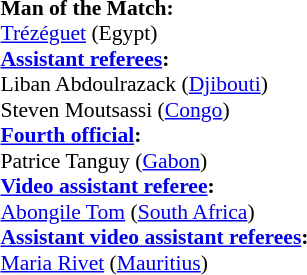<table style="width:100%; font-size:90%;">
<tr>
<td><br><strong>Man of the Match:</strong>
<br><a href='#'>Trézéguet</a> (Egypt)<br><strong><a href='#'>Assistant referees</a>:</strong>
<br>Liban Abdoulrazack (<a href='#'>Djibouti</a>)
<br>Steven Moutsassi (<a href='#'>Congo</a>)
<br><strong><a href='#'>Fourth official</a>:</strong>
<br>Patrice Tanguy (<a href='#'>Gabon</a>)
<br><strong><a href='#'>Video assistant referee</a>:</strong>
<br><a href='#'>Abongile Tom</a> (<a href='#'>South Africa</a>)
<br><strong><a href='#'>Assistant video assistant referees</a>:</strong>
<br><a href='#'>Maria Rivet</a> (<a href='#'>Mauritius</a>)</td>
</tr>
</table>
